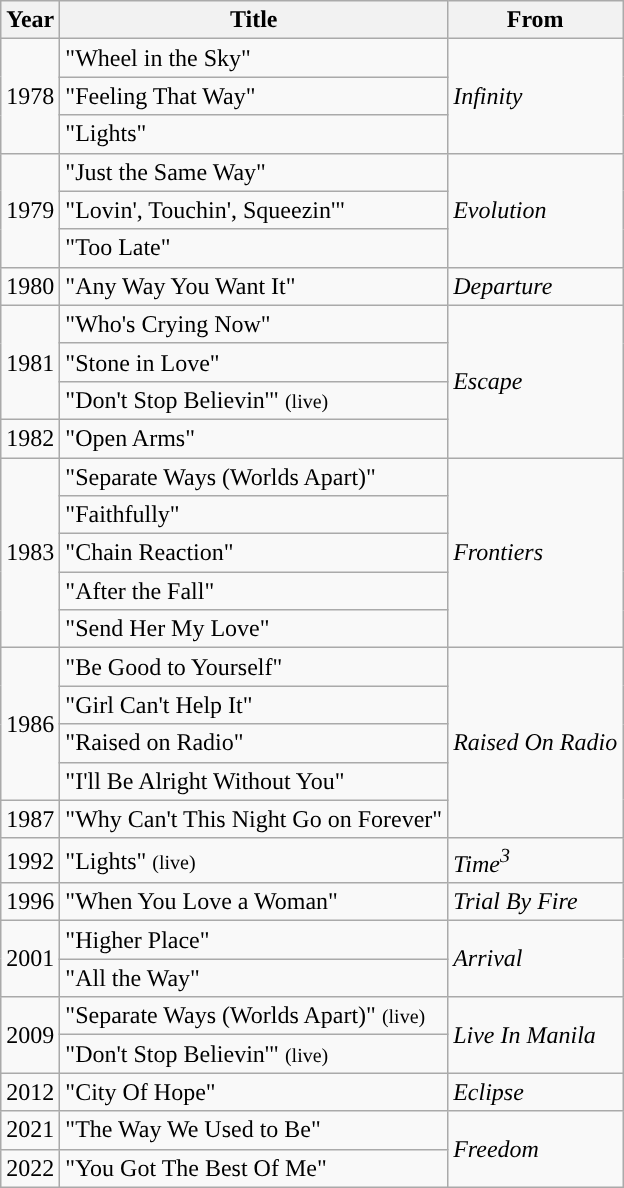<table class="wikitable">
<tr>
<th>Year</th>
<th>Title</th>
<th>From</th>
</tr>
<tr>
<td rowspan="3">1978</td>
<td>"Wheel in the Sky"</td>
<td rowspan="3"><em>Infinity</em></td>
</tr>
<tr>
<td>"Feeling That Way"</td>
</tr>
<tr>
<td>"Lights"</td>
</tr>
<tr>
<td rowspan="3">1979</td>
<td>"Just the Same Way"</td>
<td rowspan="3”"><em>Evolution</em></td>
</tr>
<tr>
<td>"Lovin', Touchin', Squeezin'"</td>
</tr>
<tr>
<td>"Too Late"</td>
</tr>
<tr>
<td>1980</td>
<td>"Any Way You Want It"</td>
<td rowspan="1"><em>Departure</em></td>
</tr>
<tr>
<td rowspan="3">1981</td>
<td>"Who's Crying Now"</td>
<td rowspan="4"><em>Escape</em></td>
</tr>
<tr>
<td>"Stone in Love"</td>
</tr>
<tr>
<td>"Don't Stop Believin'" <small>(live)</small></td>
</tr>
<tr>
<td>1982</td>
<td>"Open Arms"</td>
</tr>
<tr>
<td rowspan="5">1983</td>
<td>"Separate Ways (Worlds Apart)"</td>
<td rowspan="5"><em>Frontiers</em></td>
</tr>
<tr>
<td>"Faithfully"</td>
</tr>
<tr>
<td>"Chain Reaction"</td>
</tr>
<tr>
<td>"After the Fall"</td>
</tr>
<tr>
<td>"Send Her My Love"</td>
</tr>
<tr>
<td rowspan="4">1986</td>
<td>"Be Good to Yourself"</td>
<td rowspan="5"><em>Raised On Radio</em></td>
</tr>
<tr>
<td>"Girl Can't Help It"</td>
</tr>
<tr>
<td>"Raised on Radio"</td>
</tr>
<tr>
<td>"I'll Be Alright Without You"</td>
</tr>
<tr>
<td>1987</td>
<td>"Why Can't This Night Go on Forever"</td>
</tr>
<tr>
<td>1992</td>
<td>"Lights" <small>(live)</small></td>
<td><em>Time<sup>3</sup></em></td>
</tr>
<tr>
<td>1996</td>
<td>"When You Love a Woman"</td>
<td><em>Trial By Fire</em></td>
</tr>
<tr>
<td rowspan="2">2001</td>
<td>"Higher Place"</td>
<td rowspan="2"><em>Arrival</em></td>
</tr>
<tr>
<td>"All the Way"</td>
</tr>
<tr>
<td rowspan="2">2009</td>
<td>"Separate Ways (Worlds Apart)" <small>(live)</small></td>
<td rowspan="2"><em>Live In Manila</em></td>
</tr>
<tr>
<td>"Don't Stop Believin'" <small>(live)</small></td>
</tr>
<tr>
<td>2012</td>
<td>"City Of Hope"</td>
<td><em>Eclipse</em></td>
</tr>
<tr>
<td>2021</td>
<td>"The Way We Used to Be"</td>
<td rowspan="2"><em>Freedom</em></td>
</tr>
<tr>
<td>2022</td>
<td>"You Got The Best Of Me"</td>
</tr>
</table>
